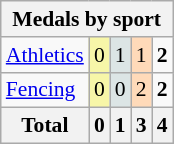<table class="wikitable" style="font-size:90%; text-align:center;">
<tr>
<th colspan="5">Medals by sport</th>
</tr>
<tr>
<td align="left"><a href='#'>Athletics</a></td>
<td style="background:#F7F6A8;">0</td>
<td style="background:#DCE5E5;">1</td>
<td style="background:#FFDAB9;">1</td>
<td><strong>2</strong></td>
</tr>
<tr>
<td align="left"><a href='#'>Fencing</a></td>
<td style="background:#F7F6A8;">0</td>
<td style="background:#DCE5E5;">0</td>
<td style="background:#FFDAB9;">2</td>
<td><strong>2</strong></td>
</tr>
<tr class="sortbottom">
<th>Total</th>
<th>0</th>
<th>1</th>
<th>3</th>
<th>4</th>
</tr>
</table>
